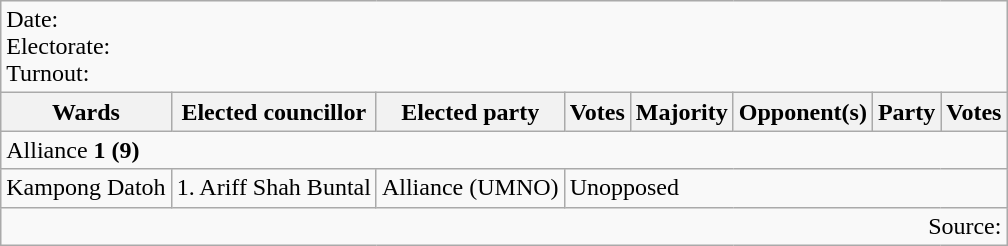<table class=wikitable>
<tr>
<td colspan=8>Date: <br>Electorate: <br>Turnout:</td>
</tr>
<tr>
<th>Wards</th>
<th>Elected councillor</th>
<th>Elected party</th>
<th>Votes</th>
<th>Majority</th>
<th>Opponent(s)</th>
<th>Party</th>
<th>Votes</th>
</tr>
<tr>
<td colspan=8>Alliance <strong>1 (9)</strong> </td>
</tr>
<tr>
<td>Kampong Datoh</td>
<td>1. Ariff Shah Buntal</td>
<td>Alliance (UMNO)</td>
<td colspan=5>Unopposed</td>
</tr>
<tr>
<td colspan=8 align=right>Source: </td>
</tr>
</table>
